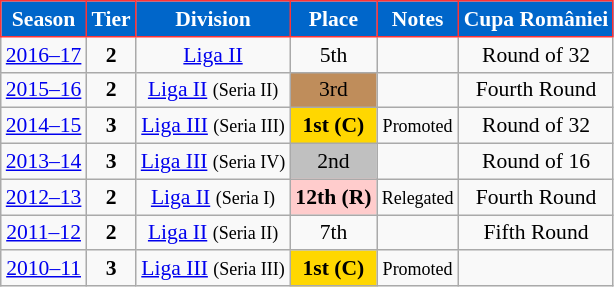<table class="wikitable" style="text-align:center; font-size:90%">
<tr style="background:#efefef;">
<th style="background:#0066ca;color:#ffffff;border:1px solid #ff3334">Season</th>
<th style="background:#0066ca;color:#ffffff;border:1px solid #ff3334">Tier</th>
<th style="background:#0066ca;color:#ffffff;border:1px solid #ff3334">Division</th>
<th style="background:#0066ca;color:#ffffff;border:1px solid #ff3334">Place</th>
<th style="background:#0066ca;color:#ffffff;border:1px solid #ff3334">Notes</th>
<th style="background:#0066ca;color:#ffffff;border:1px solid #ff3334">Cupa României</th>
</tr>
<tr>
<td><a href='#'>2016–17</a></td>
<td><strong>2</strong></td>
<td><a href='#'>Liga II</a></td>
<td>5th</td>
<td></td>
<td>Round of 32</td>
</tr>
<tr>
<td><a href='#'>2015–16</a></td>
<td><strong>2</strong></td>
<td><a href='#'>Liga II</a> <small>(Seria II)</small></td>
<td align=center bgcolor=#BF8D5B>3rd</td>
<td></td>
<td>Fourth Round</td>
</tr>
<tr>
<td><a href='#'>2014–15</a></td>
<td><strong>3</strong></td>
<td><a href='#'>Liga III</a> <small>(Seria III)</small></td>
<td align=center bgcolor=gold><strong>1st</strong> <strong>(C)</strong></td>
<td><small>Promoted</small></td>
<td>Round of 32</td>
</tr>
<tr>
<td><a href='#'>2013–14</a></td>
<td><strong>3</strong></td>
<td><a href='#'>Liga III</a> <small>(Seria IV)</small></td>
<td align=center bgcolor=silver>2nd</td>
<td></td>
<td>Round of 16</td>
</tr>
<tr>
<td><a href='#'>2012–13</a></td>
<td><strong>2</strong></td>
<td><a href='#'>Liga II</a> <small>(Seria I)</small></td>
<td align=center bgcolor=FFCCCC><strong>12th (R)</strong></td>
<td><small>Relegated</small></td>
<td>Fourth Round</td>
</tr>
<tr>
<td><a href='#'>2011–12</a></td>
<td><strong>2</strong></td>
<td><a href='#'>Liga II</a> <small>(Seria II)</small></td>
<td>7th</td>
<td></td>
<td>Fifth Round</td>
</tr>
<tr>
<td><a href='#'>2010–11</a></td>
<td><strong>3</strong></td>
<td><a href='#'>Liga III</a> <small>(Seria III)</small></td>
<td align=center bgcolor=gold><strong>1st</strong> <strong>(C)</strong></td>
<td><small>Promoted</small></td>
<td></td>
</tr>
</table>
